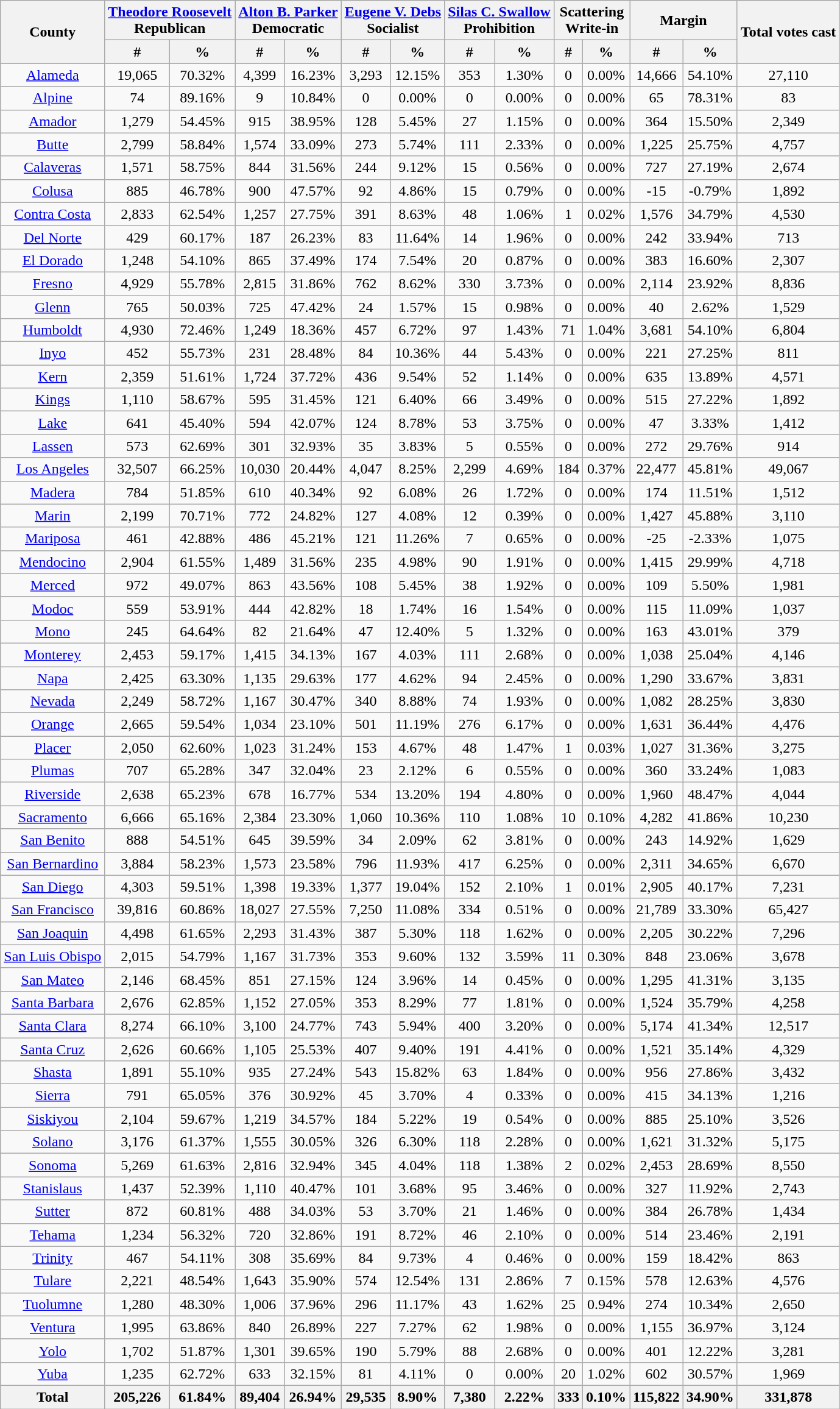<table class="wikitable sortable" style="text-align:center">
<tr>
<th rowspan="2">County</th>
<th style="text-align:center;" colspan="2"><a href='#'>Theodore Roosevelt</a><br>Republican</th>
<th style="text-align:center;" colspan="2"><a href='#'>Alton B. Parker</a><br>Democratic</th>
<th style="text-align:center;" colspan="2"><a href='#'>Eugene V. Debs</a><br>Socialist</th>
<th style="text-align:center;" colspan="2"><a href='#'>Silas C. Swallow</a><br>Prohibition</th>
<th style="text-align:center;" colspan="2">Scattering<br>Write-in</th>
<th style="text-align:center;" colspan="2">Margin</th>
<th style="text-align:center;" rowspan="2">Total votes cast</th>
</tr>
<tr>
<th style="text-align:center;" data-sort-type="number">#</th>
<th style="text-align:center;" data-sort-type="number">%</th>
<th style="text-align:center;" data-sort-type="number">#</th>
<th style="text-align:center;" data-sort-type="number">%</th>
<th style="text-align:center;" data-sort-type="number">#</th>
<th style="text-align:center;" data-sort-type="number">%</th>
<th style="text-align:center;" data-sort-type="number">#</th>
<th style="text-align:center;" data-sort-type="number">%</th>
<th style="text-align:center;" data-sort-type="number">#</th>
<th style="text-align:center;" data-sort-type="number">%</th>
<th style="text-align:center;" data-sort-type="number">#</th>
<th style="text-align:center;" data-sort-type="number">%</th>
</tr>
<tr style="text-align:center;">
<td><a href='#'>Alameda</a></td>
<td>19,065</td>
<td>70.32%</td>
<td>4,399</td>
<td>16.23%</td>
<td>3,293</td>
<td>12.15%</td>
<td>353</td>
<td>1.30%</td>
<td>0</td>
<td>0.00%</td>
<td>14,666</td>
<td>54.10%</td>
<td>27,110</td>
</tr>
<tr style="text-align:center;">
<td><a href='#'>Alpine</a></td>
<td>74</td>
<td>89.16%</td>
<td>9</td>
<td>10.84%</td>
<td>0</td>
<td>0.00%</td>
<td>0</td>
<td>0.00%</td>
<td>0</td>
<td>0.00%</td>
<td>65</td>
<td>78.31%</td>
<td>83</td>
</tr>
<tr style="text-align:center;">
<td><a href='#'>Amador</a></td>
<td>1,279</td>
<td>54.45%</td>
<td>915</td>
<td>38.95%</td>
<td>128</td>
<td>5.45%</td>
<td>27</td>
<td>1.15%</td>
<td>0</td>
<td>0.00%</td>
<td>364</td>
<td>15.50%</td>
<td>2,349</td>
</tr>
<tr style="text-align:center;">
<td><a href='#'>Butte</a></td>
<td>2,799</td>
<td>58.84%</td>
<td>1,574</td>
<td>33.09%</td>
<td>273</td>
<td>5.74%</td>
<td>111</td>
<td>2.33%</td>
<td>0</td>
<td>0.00%</td>
<td>1,225</td>
<td>25.75%</td>
<td>4,757</td>
</tr>
<tr style="text-align:center;">
<td><a href='#'>Calaveras</a></td>
<td>1,571</td>
<td>58.75%</td>
<td>844</td>
<td>31.56%</td>
<td>244</td>
<td>9.12%</td>
<td>15</td>
<td>0.56%</td>
<td>0</td>
<td>0.00%</td>
<td>727</td>
<td>27.19%</td>
<td>2,674</td>
</tr>
<tr style="text-align:center;">
<td><a href='#'>Colusa</a></td>
<td>885</td>
<td>46.78%</td>
<td>900</td>
<td>47.57%</td>
<td>92</td>
<td>4.86%</td>
<td>15</td>
<td>0.79%</td>
<td>0</td>
<td>0.00%</td>
<td>-15</td>
<td>-0.79%</td>
<td>1,892</td>
</tr>
<tr style="text-align:center;">
<td><a href='#'>Contra Costa</a></td>
<td>2,833</td>
<td>62.54%</td>
<td>1,257</td>
<td>27.75%</td>
<td>391</td>
<td>8.63%</td>
<td>48</td>
<td>1.06%</td>
<td>1</td>
<td>0.02%</td>
<td>1,576</td>
<td>34.79%</td>
<td>4,530</td>
</tr>
<tr style="text-align:center;">
<td><a href='#'>Del Norte</a></td>
<td>429</td>
<td>60.17%</td>
<td>187</td>
<td>26.23%</td>
<td>83</td>
<td>11.64%</td>
<td>14</td>
<td>1.96%</td>
<td>0</td>
<td>0.00%</td>
<td>242</td>
<td>33.94%</td>
<td>713</td>
</tr>
<tr style="text-align:center;">
<td><a href='#'>El Dorado</a></td>
<td>1,248</td>
<td>54.10%</td>
<td>865</td>
<td>37.49%</td>
<td>174</td>
<td>7.54%</td>
<td>20</td>
<td>0.87%</td>
<td>0</td>
<td>0.00%</td>
<td>383</td>
<td>16.60%</td>
<td>2,307</td>
</tr>
<tr style="text-align:center;">
<td><a href='#'>Fresno</a></td>
<td>4,929</td>
<td>55.78%</td>
<td>2,815</td>
<td>31.86%</td>
<td>762</td>
<td>8.62%</td>
<td>330</td>
<td>3.73%</td>
<td>0</td>
<td>0.00%</td>
<td>2,114</td>
<td>23.92%</td>
<td>8,836</td>
</tr>
<tr style="text-align:center;">
<td><a href='#'>Glenn</a></td>
<td>765</td>
<td>50.03%</td>
<td>725</td>
<td>47.42%</td>
<td>24</td>
<td>1.57%</td>
<td>15</td>
<td>0.98%</td>
<td>0</td>
<td>0.00%</td>
<td>40</td>
<td>2.62%</td>
<td>1,529</td>
</tr>
<tr style="text-align:center;">
<td><a href='#'>Humboldt</a></td>
<td>4,930</td>
<td>72.46%</td>
<td>1,249</td>
<td>18.36%</td>
<td>457</td>
<td>6.72%</td>
<td>97</td>
<td>1.43%</td>
<td>71</td>
<td>1.04%</td>
<td>3,681</td>
<td>54.10%</td>
<td>6,804</td>
</tr>
<tr style="text-align:center;">
<td><a href='#'>Inyo</a></td>
<td>452</td>
<td>55.73%</td>
<td>231</td>
<td>28.48%</td>
<td>84</td>
<td>10.36%</td>
<td>44</td>
<td>5.43%</td>
<td>0</td>
<td>0.00%</td>
<td>221</td>
<td>27.25%</td>
<td>811</td>
</tr>
<tr style="text-align:center;">
<td><a href='#'>Kern</a></td>
<td>2,359</td>
<td>51.61%</td>
<td>1,724</td>
<td>37.72%</td>
<td>436</td>
<td>9.54%</td>
<td>52</td>
<td>1.14%</td>
<td>0</td>
<td>0.00%</td>
<td>635</td>
<td>13.89%</td>
<td>4,571</td>
</tr>
<tr style="text-align:center;">
<td><a href='#'>Kings</a></td>
<td>1,110</td>
<td>58.67%</td>
<td>595</td>
<td>31.45%</td>
<td>121</td>
<td>6.40%</td>
<td>66</td>
<td>3.49%</td>
<td>0</td>
<td>0.00%</td>
<td>515</td>
<td>27.22%</td>
<td>1,892</td>
</tr>
<tr style="text-align:center;">
<td><a href='#'>Lake</a></td>
<td>641</td>
<td>45.40%</td>
<td>594</td>
<td>42.07%</td>
<td>124</td>
<td>8.78%</td>
<td>53</td>
<td>3.75%</td>
<td>0</td>
<td>0.00%</td>
<td>47</td>
<td>3.33%</td>
<td>1,412</td>
</tr>
<tr style="text-align:center;">
<td><a href='#'>Lassen</a></td>
<td>573</td>
<td>62.69%</td>
<td>301</td>
<td>32.93%</td>
<td>35</td>
<td>3.83%</td>
<td>5</td>
<td>0.55%</td>
<td>0</td>
<td>0.00%</td>
<td>272</td>
<td>29.76%</td>
<td>914</td>
</tr>
<tr style="text-align:center;">
<td><a href='#'>Los Angeles</a></td>
<td>32,507</td>
<td>66.25%</td>
<td>10,030</td>
<td>20.44%</td>
<td>4,047</td>
<td>8.25%</td>
<td>2,299</td>
<td>4.69%</td>
<td>184</td>
<td>0.37%</td>
<td>22,477</td>
<td>45.81%</td>
<td>49,067</td>
</tr>
<tr style="text-align:center;">
<td><a href='#'>Madera</a></td>
<td>784</td>
<td>51.85%</td>
<td>610</td>
<td>40.34%</td>
<td>92</td>
<td>6.08%</td>
<td>26</td>
<td>1.72%</td>
<td>0</td>
<td>0.00%</td>
<td>174</td>
<td>11.51%</td>
<td>1,512</td>
</tr>
<tr style="text-align:center;">
<td><a href='#'>Marin</a></td>
<td>2,199</td>
<td>70.71%</td>
<td>772</td>
<td>24.82%</td>
<td>127</td>
<td>4.08%</td>
<td>12</td>
<td>0.39%</td>
<td>0</td>
<td>0.00%</td>
<td>1,427</td>
<td>45.88%</td>
<td>3,110</td>
</tr>
<tr style="text-align:center;">
<td><a href='#'>Mariposa</a></td>
<td>461</td>
<td>42.88%</td>
<td>486</td>
<td>45.21%</td>
<td>121</td>
<td>11.26%</td>
<td>7</td>
<td>0.65%</td>
<td>0</td>
<td>0.00%</td>
<td>-25</td>
<td>-2.33%</td>
<td>1,075</td>
</tr>
<tr style="text-align:center;">
<td><a href='#'>Mendocino</a></td>
<td>2,904</td>
<td>61.55%</td>
<td>1,489</td>
<td>31.56%</td>
<td>235</td>
<td>4.98%</td>
<td>90</td>
<td>1.91%</td>
<td>0</td>
<td>0.00%</td>
<td>1,415</td>
<td>29.99%</td>
<td>4,718</td>
</tr>
<tr style="text-align:center;">
<td><a href='#'>Merced</a></td>
<td>972</td>
<td>49.07%</td>
<td>863</td>
<td>43.56%</td>
<td>108</td>
<td>5.45%</td>
<td>38</td>
<td>1.92%</td>
<td>0</td>
<td>0.00%</td>
<td>109</td>
<td>5.50%</td>
<td>1,981</td>
</tr>
<tr style="text-align:center;">
<td><a href='#'>Modoc</a></td>
<td>559</td>
<td>53.91%</td>
<td>444</td>
<td>42.82%</td>
<td>18</td>
<td>1.74%</td>
<td>16</td>
<td>1.54%</td>
<td>0</td>
<td>0.00%</td>
<td>115</td>
<td>11.09%</td>
<td>1,037</td>
</tr>
<tr style="text-align:center;">
<td><a href='#'>Mono</a></td>
<td>245</td>
<td>64.64%</td>
<td>82</td>
<td>21.64%</td>
<td>47</td>
<td>12.40%</td>
<td>5</td>
<td>1.32%</td>
<td>0</td>
<td>0.00%</td>
<td>163</td>
<td>43.01%</td>
<td>379</td>
</tr>
<tr style="text-align:center;">
<td><a href='#'>Monterey</a></td>
<td>2,453</td>
<td>59.17%</td>
<td>1,415</td>
<td>34.13%</td>
<td>167</td>
<td>4.03%</td>
<td>111</td>
<td>2.68%</td>
<td>0</td>
<td>0.00%</td>
<td>1,038</td>
<td>25.04%</td>
<td>4,146</td>
</tr>
<tr style="text-align:center;">
<td><a href='#'>Napa</a></td>
<td>2,425</td>
<td>63.30%</td>
<td>1,135</td>
<td>29.63%</td>
<td>177</td>
<td>4.62%</td>
<td>94</td>
<td>2.45%</td>
<td>0</td>
<td>0.00%</td>
<td>1,290</td>
<td>33.67%</td>
<td>3,831</td>
</tr>
<tr style="text-align:center;">
<td><a href='#'>Nevada</a></td>
<td>2,249</td>
<td>58.72%</td>
<td>1,167</td>
<td>30.47%</td>
<td>340</td>
<td>8.88%</td>
<td>74</td>
<td>1.93%</td>
<td>0</td>
<td>0.00%</td>
<td>1,082</td>
<td>28.25%</td>
<td>3,830</td>
</tr>
<tr style="text-align:center;">
<td><a href='#'>Orange</a></td>
<td>2,665</td>
<td>59.54%</td>
<td>1,034</td>
<td>23.10%</td>
<td>501</td>
<td>11.19%</td>
<td>276</td>
<td>6.17%</td>
<td>0</td>
<td>0.00%</td>
<td>1,631</td>
<td>36.44%</td>
<td>4,476</td>
</tr>
<tr style="text-align:center;">
<td><a href='#'>Placer</a></td>
<td>2,050</td>
<td>62.60%</td>
<td>1,023</td>
<td>31.24%</td>
<td>153</td>
<td>4.67%</td>
<td>48</td>
<td>1.47%</td>
<td>1</td>
<td>0.03%</td>
<td>1,027</td>
<td>31.36%</td>
<td>3,275</td>
</tr>
<tr style="text-align:center;">
<td><a href='#'>Plumas</a></td>
<td>707</td>
<td>65.28%</td>
<td>347</td>
<td>32.04%</td>
<td>23</td>
<td>2.12%</td>
<td>6</td>
<td>0.55%</td>
<td>0</td>
<td>0.00%</td>
<td>360</td>
<td>33.24%</td>
<td>1,083</td>
</tr>
<tr style="text-align:center;">
<td><a href='#'>Riverside</a></td>
<td>2,638</td>
<td>65.23%</td>
<td>678</td>
<td>16.77%</td>
<td>534</td>
<td>13.20%</td>
<td>194</td>
<td>4.80%</td>
<td>0</td>
<td>0.00%</td>
<td>1,960</td>
<td>48.47%</td>
<td>4,044</td>
</tr>
<tr style="text-align:center;">
<td><a href='#'>Sacramento</a></td>
<td>6,666</td>
<td>65.16%</td>
<td>2,384</td>
<td>23.30%</td>
<td>1,060</td>
<td>10.36%</td>
<td>110</td>
<td>1.08%</td>
<td>10</td>
<td>0.10%</td>
<td>4,282</td>
<td>41.86%</td>
<td>10,230</td>
</tr>
<tr style="text-align:center;">
<td><a href='#'>San Benito</a></td>
<td>888</td>
<td>54.51%</td>
<td>645</td>
<td>39.59%</td>
<td>34</td>
<td>2.09%</td>
<td>62</td>
<td>3.81%</td>
<td>0</td>
<td>0.00%</td>
<td>243</td>
<td>14.92%</td>
<td>1,629</td>
</tr>
<tr style="text-align:center;">
<td><a href='#'>San Bernardino</a></td>
<td>3,884</td>
<td>58.23%</td>
<td>1,573</td>
<td>23.58%</td>
<td>796</td>
<td>11.93%</td>
<td>417</td>
<td>6.25%</td>
<td>0</td>
<td>0.00%</td>
<td>2,311</td>
<td>34.65%</td>
<td>6,670</td>
</tr>
<tr style="text-align:center;">
<td><a href='#'>San Diego</a></td>
<td>4,303</td>
<td>59.51%</td>
<td>1,398</td>
<td>19.33%</td>
<td>1,377</td>
<td>19.04%</td>
<td>152</td>
<td>2.10%</td>
<td>1</td>
<td>0.01%</td>
<td>2,905</td>
<td>40.17%</td>
<td>7,231</td>
</tr>
<tr style="text-align:center;">
<td><a href='#'>San Francisco</a></td>
<td>39,816</td>
<td>60.86%</td>
<td>18,027</td>
<td>27.55%</td>
<td>7,250</td>
<td>11.08%</td>
<td>334</td>
<td>0.51%</td>
<td>0</td>
<td>0.00%</td>
<td>21,789</td>
<td>33.30%</td>
<td>65,427</td>
</tr>
<tr style="text-align:center;">
<td><a href='#'>San Joaquin</a></td>
<td>4,498</td>
<td>61.65%</td>
<td>2,293</td>
<td>31.43%</td>
<td>387</td>
<td>5.30%</td>
<td>118</td>
<td>1.62%</td>
<td>0</td>
<td>0.00%</td>
<td>2,205</td>
<td>30.22%</td>
<td>7,296</td>
</tr>
<tr style="text-align:center;">
<td><a href='#'>San Luis Obispo</a></td>
<td>2,015</td>
<td>54.79%</td>
<td>1,167</td>
<td>31.73%</td>
<td>353</td>
<td>9.60%</td>
<td>132</td>
<td>3.59%</td>
<td>11</td>
<td>0.30%</td>
<td>848</td>
<td>23.06%</td>
<td>3,678</td>
</tr>
<tr style="text-align:center;">
<td><a href='#'>San Mateo</a></td>
<td>2,146</td>
<td>68.45%</td>
<td>851</td>
<td>27.15%</td>
<td>124</td>
<td>3.96%</td>
<td>14</td>
<td>0.45%</td>
<td>0</td>
<td>0.00%</td>
<td>1,295</td>
<td>41.31%</td>
<td>3,135</td>
</tr>
<tr style="text-align:center;">
<td><a href='#'>Santa Barbara</a></td>
<td>2,676</td>
<td>62.85%</td>
<td>1,152</td>
<td>27.05%</td>
<td>353</td>
<td>8.29%</td>
<td>77</td>
<td>1.81%</td>
<td>0</td>
<td>0.00%</td>
<td>1,524</td>
<td>35.79%</td>
<td>4,258</td>
</tr>
<tr style="text-align:center;">
<td><a href='#'>Santa Clara</a></td>
<td>8,274</td>
<td>66.10%</td>
<td>3,100</td>
<td>24.77%</td>
<td>743</td>
<td>5.94%</td>
<td>400</td>
<td>3.20%</td>
<td>0</td>
<td>0.00%</td>
<td>5,174</td>
<td>41.34%</td>
<td>12,517</td>
</tr>
<tr style="text-align:center;">
<td><a href='#'>Santa Cruz</a></td>
<td>2,626</td>
<td>60.66%</td>
<td>1,105</td>
<td>25.53%</td>
<td>407</td>
<td>9.40%</td>
<td>191</td>
<td>4.41%</td>
<td>0</td>
<td>0.00%</td>
<td>1,521</td>
<td>35.14%</td>
<td>4,329</td>
</tr>
<tr style="text-align:center;">
<td><a href='#'>Shasta</a></td>
<td>1,891</td>
<td>55.10%</td>
<td>935</td>
<td>27.24%</td>
<td>543</td>
<td>15.82%</td>
<td>63</td>
<td>1.84%</td>
<td>0</td>
<td>0.00%</td>
<td>956</td>
<td>27.86%</td>
<td>3,432</td>
</tr>
<tr style="text-align:center;">
<td><a href='#'>Sierra</a></td>
<td>791</td>
<td>65.05%</td>
<td>376</td>
<td>30.92%</td>
<td>45</td>
<td>3.70%</td>
<td>4</td>
<td>0.33%</td>
<td>0</td>
<td>0.00%</td>
<td>415</td>
<td>34.13%</td>
<td>1,216</td>
</tr>
<tr style="text-align:center;">
<td><a href='#'>Siskiyou</a></td>
<td>2,104</td>
<td>59.67%</td>
<td>1,219</td>
<td>34.57%</td>
<td>184</td>
<td>5.22%</td>
<td>19</td>
<td>0.54%</td>
<td>0</td>
<td>0.00%</td>
<td>885</td>
<td>25.10%</td>
<td>3,526</td>
</tr>
<tr style="text-align:center;">
<td><a href='#'>Solano</a></td>
<td>3,176</td>
<td>61.37%</td>
<td>1,555</td>
<td>30.05%</td>
<td>326</td>
<td>6.30%</td>
<td>118</td>
<td>2.28%</td>
<td>0</td>
<td>0.00%</td>
<td>1,621</td>
<td>31.32%</td>
<td>5,175</td>
</tr>
<tr style="text-align:center;">
<td><a href='#'>Sonoma</a></td>
<td>5,269</td>
<td>61.63%</td>
<td>2,816</td>
<td>32.94%</td>
<td>345</td>
<td>4.04%</td>
<td>118</td>
<td>1.38%</td>
<td>2</td>
<td>0.02%</td>
<td>2,453</td>
<td>28.69%</td>
<td>8,550</td>
</tr>
<tr style="text-align:center;">
<td><a href='#'>Stanislaus</a></td>
<td>1,437</td>
<td>52.39%</td>
<td>1,110</td>
<td>40.47%</td>
<td>101</td>
<td>3.68%</td>
<td>95</td>
<td>3.46%</td>
<td>0</td>
<td>0.00%</td>
<td>327</td>
<td>11.92%</td>
<td>2,743</td>
</tr>
<tr style="text-align:center;">
<td><a href='#'>Sutter</a></td>
<td>872</td>
<td>60.81%</td>
<td>488</td>
<td>34.03%</td>
<td>53</td>
<td>3.70%</td>
<td>21</td>
<td>1.46%</td>
<td>0</td>
<td>0.00%</td>
<td>384</td>
<td>26.78%</td>
<td>1,434</td>
</tr>
<tr style="text-align:center;">
<td><a href='#'>Tehama</a></td>
<td>1,234</td>
<td>56.32%</td>
<td>720</td>
<td>32.86%</td>
<td>191</td>
<td>8.72%</td>
<td>46</td>
<td>2.10%</td>
<td>0</td>
<td>0.00%</td>
<td>514</td>
<td>23.46%</td>
<td>2,191</td>
</tr>
<tr style="text-align:center;">
<td><a href='#'>Trinity</a></td>
<td>467</td>
<td>54.11%</td>
<td>308</td>
<td>35.69%</td>
<td>84</td>
<td>9.73%</td>
<td>4</td>
<td>0.46%</td>
<td>0</td>
<td>0.00%</td>
<td>159</td>
<td>18.42%</td>
<td>863</td>
</tr>
<tr style="text-align:center;">
<td><a href='#'>Tulare</a></td>
<td>2,221</td>
<td>48.54%</td>
<td>1,643</td>
<td>35.90%</td>
<td>574</td>
<td>12.54%</td>
<td>131</td>
<td>2.86%</td>
<td>7</td>
<td>0.15%</td>
<td>578</td>
<td>12.63%</td>
<td>4,576</td>
</tr>
<tr style="text-align:center;">
<td><a href='#'>Tuolumne</a></td>
<td>1,280</td>
<td>48.30%</td>
<td>1,006</td>
<td>37.96%</td>
<td>296</td>
<td>11.17%</td>
<td>43</td>
<td>1.62%</td>
<td>25</td>
<td>0.94%</td>
<td>274</td>
<td>10.34%</td>
<td>2,650</td>
</tr>
<tr style="text-align:center;">
<td><a href='#'>Ventura</a></td>
<td>1,995</td>
<td>63.86%</td>
<td>840</td>
<td>26.89%</td>
<td>227</td>
<td>7.27%</td>
<td>62</td>
<td>1.98%</td>
<td>0</td>
<td>0.00%</td>
<td>1,155</td>
<td>36.97%</td>
<td>3,124</td>
</tr>
<tr style="text-align:center;">
<td><a href='#'>Yolo</a></td>
<td>1,702</td>
<td>51.87%</td>
<td>1,301</td>
<td>39.65%</td>
<td>190</td>
<td>5.79%</td>
<td>88</td>
<td>2.68%</td>
<td>0</td>
<td>0.00%</td>
<td>401</td>
<td>12.22%</td>
<td>3,281</td>
</tr>
<tr style="text-align:center;">
<td><a href='#'>Yuba</a></td>
<td>1,235</td>
<td>62.72%</td>
<td>633</td>
<td>32.15%</td>
<td>81</td>
<td>4.11%</td>
<td>0</td>
<td>0.00%</td>
<td>20</td>
<td>1.02%</td>
<td>602</td>
<td>30.57%</td>
<td>1,969</td>
</tr>
<tr style="text-align:center;">
<th>Total</th>
<th>205,226</th>
<th>61.84%</th>
<th>89,404</th>
<th>26.94%</th>
<th>29,535</th>
<th>8.90%</th>
<th>7,380</th>
<th>2.22%</th>
<th>333</th>
<th>0.10%</th>
<th>115,822</th>
<th>34.90%</th>
<th>331,878</th>
</tr>
</table>
